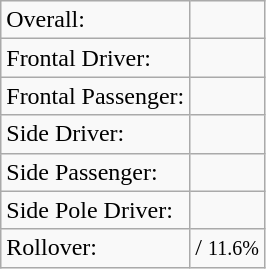<table class="wikitable">
<tr>
<td>Overall:</td>
<td></td>
</tr>
<tr>
<td>Frontal Driver:</td>
<td></td>
</tr>
<tr>
<td>Frontal Passenger:</td>
<td></td>
</tr>
<tr>
<td>Side Driver:</td>
<td></td>
</tr>
<tr>
<td>Side Passenger:</td>
<td></td>
</tr>
<tr>
<td>Side Pole Driver:</td>
<td></td>
</tr>
<tr>
<td>Rollover:</td>
<td> / <small>11.6%</small></td>
</tr>
</table>
